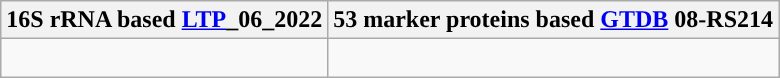<table class="wikitable">
<tr>
<th colspan=1>16S rRNA based <a href='#'>LTP</a>_06_2022</th>
<th colspan=1>53 marker proteins based <a href='#'>GTDB</a> 08-RS214</th>
</tr>
<tr>
<td style="vertical-align:top"><br></td>
<td><br></td>
</tr>
</table>
